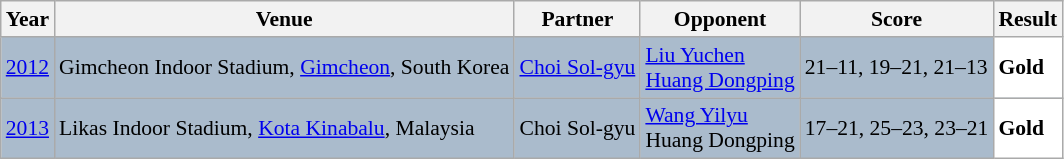<table class="sortable wikitable" style="font-size: 90%;">
<tr>
<th>Year</th>
<th>Venue</th>
<th>Partner</th>
<th>Opponent</th>
<th>Score</th>
<th>Result</th>
</tr>
<tr style="background:#AABBCC">
<td align="center"><a href='#'>2012</a></td>
<td align="left">Gimcheon Indoor Stadium, <a href='#'>Gimcheon</a>, South Korea</td>
<td align="left"> <a href='#'>Choi Sol-gyu</a></td>
<td align="left"> <a href='#'>Liu Yuchen</a><br> <a href='#'>Huang Dongping</a></td>
<td align="left">21–11, 19–21, 21–13</td>
<td style="text-align:left; background:white"> <strong>Gold</strong></td>
</tr>
<tr style="background:#AABBCC">
<td align="center"><a href='#'>2013</a></td>
<td align="left">Likas Indoor Stadium, <a href='#'>Kota Kinabalu</a>, Malaysia</td>
<td align="left"> Choi Sol-gyu</td>
<td align="left"> <a href='#'>Wang Yilyu</a><br> Huang Dongping</td>
<td align="left">17–21, 25–23, 23–21</td>
<td style="text-align:left; background:white"> <strong>Gold</strong></td>
</tr>
</table>
